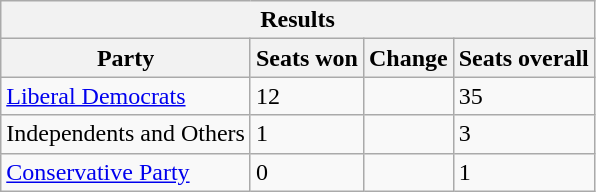<table class="wikitable">
<tr>
<th colspan="4">Results</th>
</tr>
<tr>
<th>Party</th>
<th>Seats won</th>
<th>Change</th>
<th>Seats overall</th>
</tr>
<tr>
<td><a href='#'>Liberal Democrats</a></td>
<td>12</td>
<td></td>
<td>35</td>
</tr>
<tr>
<td>Independents and Others</td>
<td>1</td>
<td></td>
<td>3</td>
</tr>
<tr>
<td><a href='#'>Conservative Party</a></td>
<td>0</td>
<td></td>
<td>1</td>
</tr>
</table>
